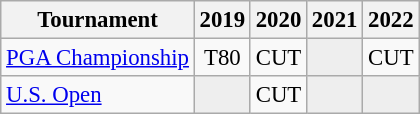<table class="wikitable" style="font-size:95%;text-align:center;">
<tr>
<th>Tournament</th>
<th>2019</th>
<th>2020</th>
<th>2021</th>
<th>2022</th>
</tr>
<tr>
<td align=left><a href='#'>PGA Championship</a></td>
<td>T80</td>
<td>CUT</td>
<td style="background:#eeeeee;"></td>
<td>CUT</td>
</tr>
<tr>
<td align=left><a href='#'>U.S. Open</a></td>
<td style="background:#eeeeee;"></td>
<td>CUT</td>
<td style="background:#eeeeee;"></td>
<td style="background:#eeeeee;"></td>
</tr>
</table>
